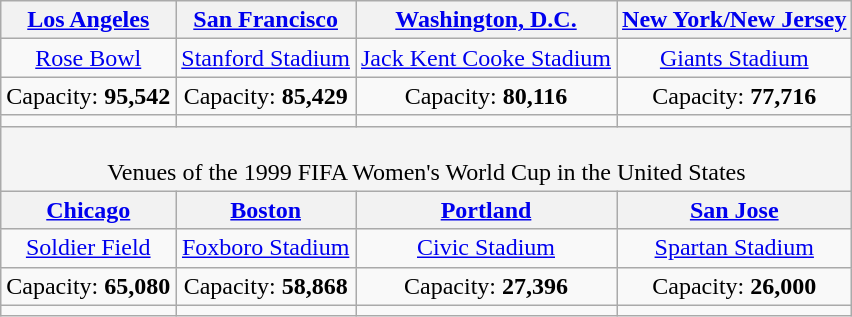<table class="wikitable" style="text-align:center">
<tr>
<th><a href='#'>Los Angeles</a><br></th>
<th><a href='#'>San Francisco</a><br></th>
<th><a href='#'>Washington, D.C.</a><br></th>
<th><a href='#'>New York/New Jersey</a><br></th>
</tr>
<tr>
<td><a href='#'>Rose Bowl</a></td>
<td><a href='#'>Stanford Stadium</a></td>
<td><a href='#'>Jack Kent Cooke Stadium</a></td>
<td><a href='#'>Giants Stadium</a></td>
</tr>
<tr>
<td>Capacity: <strong>95,542</strong></td>
<td>Capacity: <strong>85,429</strong></td>
<td>Capacity: <strong>80,116</strong></td>
<td>Capacity: <strong>77,716</strong></td>
</tr>
<tr>
<td></td>
<td></td>
<td></td>
<td></td>
</tr>
<tr style="text-align:center">
<td colspan="4" style="background:#f4f4f4;"><br>Venues of the 1999 FIFA Women's World Cup in the United States<br></td>
</tr>
<tr>
<th><a href='#'>Chicago</a></th>
<th><a href='#'>Boston</a><br></th>
<th><a href='#'>Portland</a></th>
<th><a href='#'>San Jose</a></th>
</tr>
<tr>
<td><a href='#'>Soldier Field</a></td>
<td><a href='#'>Foxboro Stadium</a></td>
<td><a href='#'>Civic Stadium</a></td>
<td><a href='#'>Spartan Stadium</a></td>
</tr>
<tr>
<td>Capacity: <strong>65,080</strong></td>
<td>Capacity: <strong>58,868</strong></td>
<td>Capacity: <strong>27,396</strong></td>
<td>Capacity: <strong>26,000</strong></td>
</tr>
<tr>
<td></td>
<td></td>
<td></td>
<td></td>
</tr>
</table>
